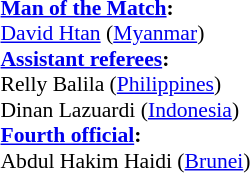<table width=50% style="font-size:90%;">
<tr>
<td><br><strong><a href='#'>Man of the Match</a>:</strong>	
<br><a href='#'>David Htan</a> (<a href='#'>Myanmar</a>)<br><strong><a href='#'>Assistant referees</a>:</strong>
<br>Relly Balila (<a href='#'>Philippines</a>)
<br>Dinan Lazuardi (<a href='#'>Indonesia</a>)
<br><strong><a href='#'>Fourth official</a>:</strong>
<br>Abdul Hakim Haidi (<a href='#'>Brunei</a>)</td>
</tr>
</table>
